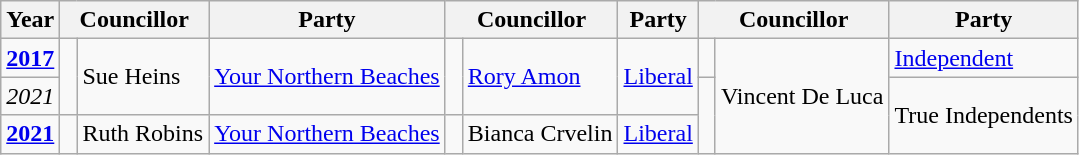<table class="wikitable">
<tr>
<th>Year</th>
<th colspan="2">Councillor</th>
<th>Party</th>
<th colspan="2">Councillor</th>
<th>Party</th>
<th colspan="2">Councillor</th>
<th>Party</th>
</tr>
<tr>
<td><strong><a href='#'>2017</a></strong></td>
<td rowspan="2" width="1px" > </td>
<td rowspan="2">Sue Heins</td>
<td rowspan="2"><a href='#'>Your Northern Beaches</a></td>
<td rowspan="2" width="1px" > </td>
<td rowspan="2"><a href='#'>Rory Amon</a></td>
<td rowspan="2"><a href='#'>Liberal</a></td>
<td rowspan="1" width="1px" > </td>
<td rowspan="3">Vincent De Luca</td>
<td rowspan="1"><a href='#'>Independent</a></td>
</tr>
<tr>
<td><em>2021</em></td>
<td rowspan="2" width="1px" > </td>
<td rowspan="2">True Independents</td>
</tr>
<tr>
<td><strong><a href='#'>2021</a></strong></td>
<td rowspan="1" width="1px" > </td>
<td rowspan="1">Ruth Robins</td>
<td rowspan="1"><a href='#'>Your Northern Beaches</a></td>
<td rowspan="1" width="1px" > </td>
<td rowspan="1">Bianca Crvelin</td>
<td rowspan="1"><a href='#'>Liberal</a></td>
</tr>
</table>
